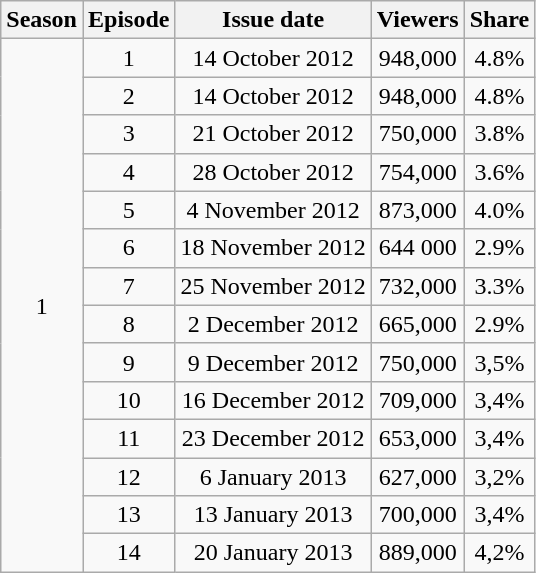<table class="wikitable">
<tr>
<th>Season</th>
<th>Episode</th>
<th>Issue date</th>
<th>Viewers</th>
<th>Share</th>
</tr>
<tr style="text-align:center;">
<td rowspan="14">1</td>
<td>1</td>
<td>14 October 2012</td>
<td>948,000</td>
<td>4.8%</td>
</tr>
<tr style="text-align:center;">
<td>2</td>
<td>14 October 2012</td>
<td>948,000</td>
<td>4.8%</td>
</tr>
<tr style="text-align:center;">
<td>3</td>
<td>21 October 2012</td>
<td>750,000</td>
<td>3.8%</td>
</tr>
<tr style="text-align:center;">
<td>4</td>
<td>28 October 2012</td>
<td>754,000</td>
<td>3.6%</td>
</tr>
<tr style="text-align:center;">
<td>5</td>
<td>4 November 2012</td>
<td>873,000</td>
<td>4.0%</td>
</tr>
<tr style="text-align:center;">
<td>6</td>
<td>18 November 2012</td>
<td>644 000</td>
<td>2.9%</td>
</tr>
<tr style="text-align:center;">
<td>7</td>
<td>25 November 2012</td>
<td>732,000</td>
<td>3.3%</td>
</tr>
<tr style="text-align:center;">
<td>8</td>
<td>2 December 2012</td>
<td>665,000</td>
<td>2.9%</td>
</tr>
<tr style="text-align:center;">
<td>9</td>
<td>9 December 2012</td>
<td>750,000</td>
<td>3,5%</td>
</tr>
<tr style="text-align:center;">
<td>10</td>
<td>16 December 2012</td>
<td>709,000</td>
<td>3,4%</td>
</tr>
<tr style="text-align:center;">
<td>11</td>
<td>23 December 2012</td>
<td>653,000</td>
<td>3,4%</td>
</tr>
<tr style="text-align:center;">
<td>12</td>
<td>6 January 2013</td>
<td>627,000</td>
<td>3,2%</td>
</tr>
<tr style="text-align:center;">
<td>13</td>
<td>13 January 2013</td>
<td>700,000</td>
<td>3,4%</td>
</tr>
<tr style="text-align:center;">
<td>14</td>
<td>20 January 2013</td>
<td>889,000</td>
<td>4,2%</td>
</tr>
</table>
